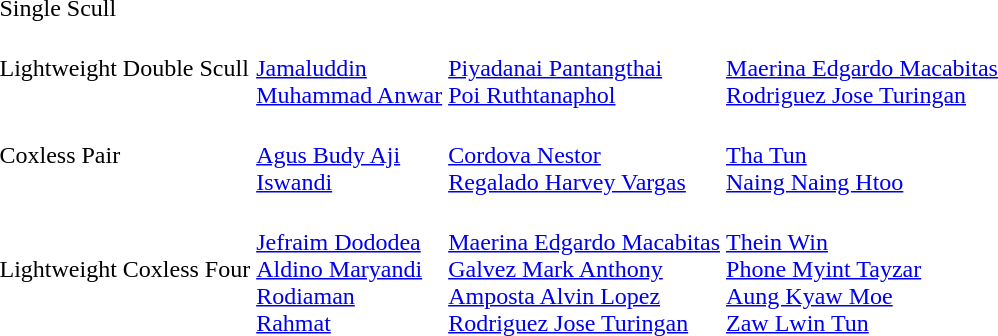<table>
<tr>
<td>Single Scull</td>
<td></td>
<td></td>
<td></td>
</tr>
<tr>
<td>Lightweight Double Scull</td>
<td><br><a href='#'>Jamaluddin</a><br><a href='#'>Muhammad Anwar</a></td>
<td><br><a href='#'>Piyadanai Pantangthai</a><br><a href='#'>Poi Ruthtanaphol</a></td>
<td><br><a href='#'>Maerina Edgardo Macabitas</a><br><a href='#'>Rodriguez Jose Turingan</a></td>
</tr>
<tr>
<td>Coxless Pair</td>
<td><br><a href='#'>Agus Budy Aji</a><br><a href='#'>Iswandi</a></td>
<td><br><a href='#'>Cordova Nestor</a><br><a href='#'>Regalado Harvey Vargas</a></td>
<td><br><a href='#'>Tha Tun</a><br><a href='#'>Naing Naing Htoo</a></td>
</tr>
<tr>
<td>Lightweight Coxless Four</td>
<td><br><a href='#'>Jefraim Dododea</a><br><a href='#'>Aldino Maryandi</a><br><a href='#'>Rodiaman</a><br><a href='#'>Rahmat</a></td>
<td><br><a href='#'>Maerina Edgardo Macabitas</a><br><a href='#'>Galvez Mark Anthony</a><br><a href='#'>Amposta Alvin Lopez</a><br><a href='#'>Rodriguez Jose Turingan</a></td>
<td><br><a href='#'>Thein Win</a><br><a href='#'>Phone Myint Tayzar</a><br><a href='#'>Aung Kyaw Moe</a><br><a href='#'>Zaw Lwin Tun</a></td>
</tr>
</table>
